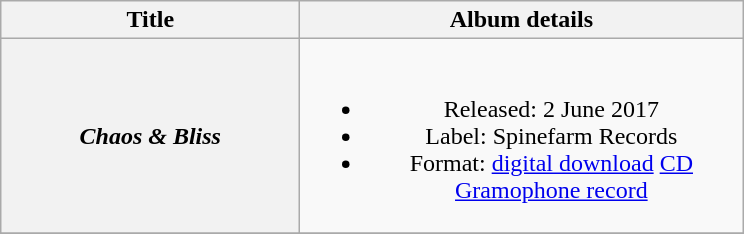<table class="wikitable plainrowheaders" style="text-align:center">
<tr>
<th scope="col" style="width:12em">Title</th>
<th scope="col" style="width:18em">Album details</th>
</tr>
<tr>
<th scope="row"><em>Chaos & Bliss</em></th>
<td><br><ul><li>Released: 2 June 2017</li><li>Label: Spinefarm Records</li><li>Format: <a href='#'>digital download</a> <a href='#'>CD</a> <a href='#'>Gramophone record</a></li></ul></td>
</tr>
<tr>
</tr>
</table>
